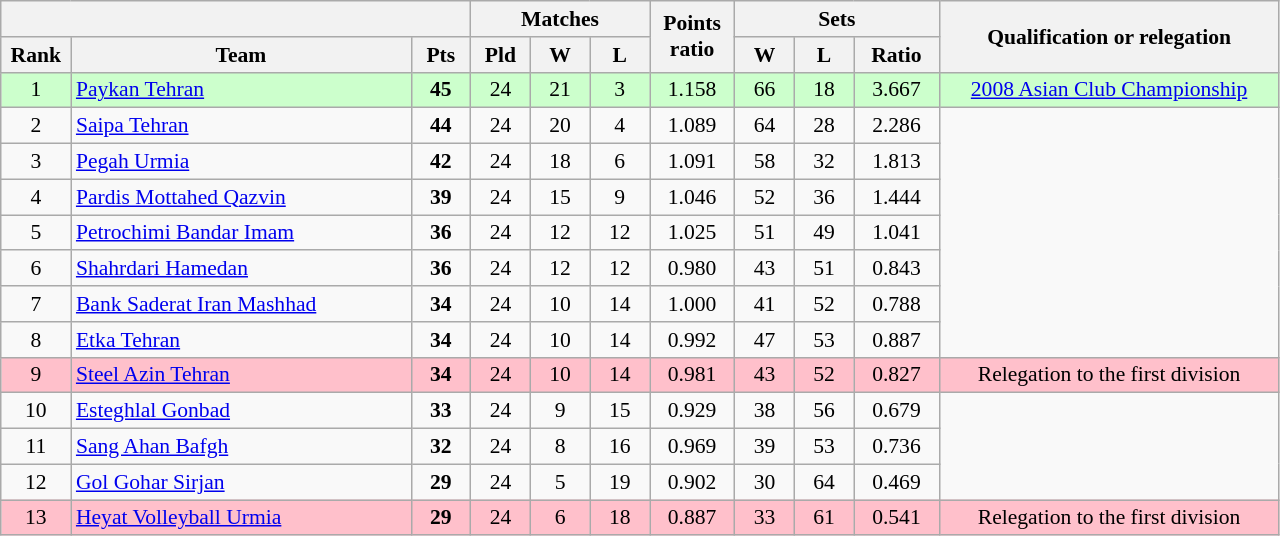<table class="wikitable" style="text-align:center; font-size:90%">
<tr>
<th colspan=3></th>
<th colspan=3>Matches</th>
<th rowspan=2 width=50>Points ratio</th>
<th colspan=3>Sets</th>
<th rowspan=2 width=220>Qualification or relegation</th>
</tr>
<tr>
<th width=40>Rank</th>
<th width=220>Team</th>
<th width=33>Pts</th>
<th width=33>Pld</th>
<th width=33>W</th>
<th width=33>L</th>
<th width=33>W</th>
<th width=33>L</th>
<th width=50>Ratio</th>
</tr>
<tr bgcolor=ccffcc>
<td>1</td>
<td align="left"><a href='#'>Paykan Tehran</a></td>
<td><strong>45</strong></td>
<td>24</td>
<td>21</td>
<td>3</td>
<td>1.158</td>
<td>66</td>
<td>18</td>
<td>3.667</td>
<td><a href='#'>2008 Asian Club Championship</a></td>
</tr>
<tr>
<td>2</td>
<td align="left"><a href='#'>Saipa Tehran</a></td>
<td><strong>44</strong></td>
<td>24</td>
<td>20</td>
<td>4</td>
<td>1.089</td>
<td>64</td>
<td>28</td>
<td>2.286</td>
<td rowspan=7></td>
</tr>
<tr>
<td>3</td>
<td align="left"><a href='#'>Pegah Urmia</a></td>
<td><strong>42</strong></td>
<td>24</td>
<td>18</td>
<td>6</td>
<td>1.091</td>
<td>58</td>
<td>32</td>
<td>1.813</td>
</tr>
<tr>
<td>4</td>
<td align="left"><a href='#'>Pardis Mottahed Qazvin</a></td>
<td><strong>39</strong></td>
<td>24</td>
<td>15</td>
<td>9</td>
<td>1.046</td>
<td>52</td>
<td>36</td>
<td>1.444</td>
</tr>
<tr>
<td>5</td>
<td align="left"><a href='#'>Petrochimi Bandar Imam</a></td>
<td><strong>36</strong></td>
<td>24</td>
<td>12</td>
<td>12</td>
<td>1.025</td>
<td>51</td>
<td>49</td>
<td>1.041</td>
</tr>
<tr>
<td>6</td>
<td align="left"><a href='#'>Shahrdari Hamedan</a></td>
<td><strong>36</strong></td>
<td>24</td>
<td>12</td>
<td>12</td>
<td>0.980</td>
<td>43</td>
<td>51</td>
<td>0.843</td>
</tr>
<tr>
<td>7</td>
<td align="left"><a href='#'>Bank Saderat Iran Mashhad</a></td>
<td><strong>34</strong></td>
<td>24</td>
<td>10</td>
<td>14</td>
<td>1.000</td>
<td>41</td>
<td>52</td>
<td>0.788</td>
</tr>
<tr>
<td>8</td>
<td align="left"><a href='#'>Etka Tehran</a></td>
<td><strong>34</strong></td>
<td>24</td>
<td>10</td>
<td>14</td>
<td>0.992</td>
<td>47</td>
<td>53</td>
<td>0.887</td>
</tr>
<tr bgcolor=pink>
<td>9</td>
<td align="left"><a href='#'>Steel Azin Tehran</a></td>
<td><strong>34</strong></td>
<td>24</td>
<td>10</td>
<td>14</td>
<td>0.981</td>
<td>43</td>
<td>52</td>
<td>0.827</td>
<td>Relegation to the first division</td>
</tr>
<tr>
<td>10</td>
<td align="left"><a href='#'>Esteghlal Gonbad</a></td>
<td><strong>33</strong></td>
<td>24</td>
<td>9</td>
<td>15</td>
<td>0.929</td>
<td>38</td>
<td>56</td>
<td>0.679</td>
<td rowspan=3></td>
</tr>
<tr>
<td>11</td>
<td align="left"><a href='#'>Sang Ahan Bafgh</a></td>
<td><strong>32</strong></td>
<td>24</td>
<td>8</td>
<td>16</td>
<td>0.969</td>
<td>39</td>
<td>53</td>
<td>0.736</td>
</tr>
<tr>
<td>12</td>
<td align="left"><a href='#'>Gol Gohar Sirjan</a></td>
<td><strong>29</strong></td>
<td>24</td>
<td>5</td>
<td>19</td>
<td>0.902</td>
<td>30</td>
<td>64</td>
<td>0.469</td>
</tr>
<tr bgcolor=pink>
<td>13</td>
<td align="left"><a href='#'>Heyat Volleyball Urmia</a></td>
<td><strong>29</strong></td>
<td>24</td>
<td>6</td>
<td>18</td>
<td>0.887</td>
<td>33</td>
<td>61</td>
<td>0.541</td>
<td>Relegation to the first division</td>
</tr>
</table>
